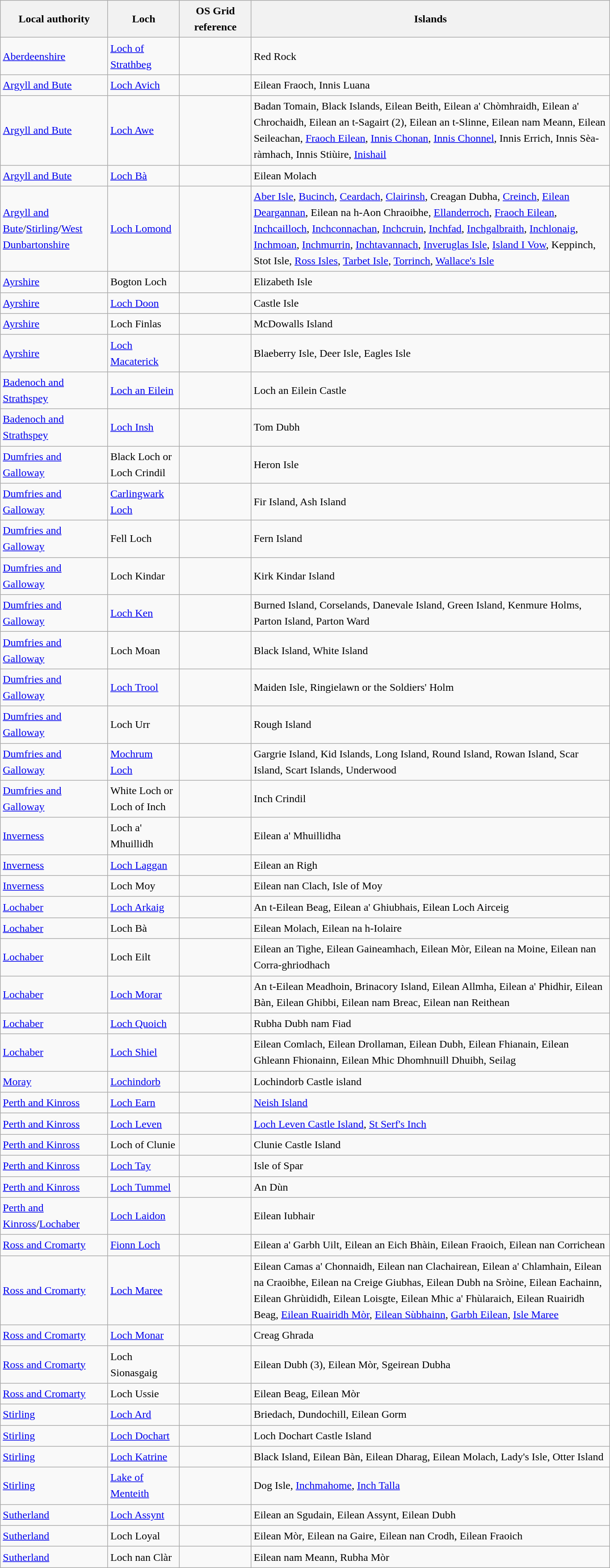<table class="wikitable sortable" style="width:72%; border:0; text-align:left; line-height:150%;">
<tr>
<th style="width:15%;">Local authority</th>
<th style="width:10%;">Loch</th>
<th width=10%>OS Grid reference</th>
<th style="width:50%;">Islands</th>
</tr>
<tr>
<td><a href='#'>Aberdeenshire</a></td>
<td><a href='#'>Loch of Strathbeg</a></td>
<td></td>
<td>Red Rock</td>
</tr>
<tr>
<td><a href='#'>Argyll and Bute</a></td>
<td><a href='#'>Loch Avich</a></td>
<td></td>
<td>Eilean Fraoch, Innis Luana</td>
</tr>
<tr>
<td><a href='#'>Argyll and Bute</a></td>
<td><a href='#'>Loch Awe</a></td>
<td></td>
<td>Badan Tomain, Black Islands, Eilean Beith, Eilean a' Chòmhraidh, Eilean a' Chrochaidh, Eilean an t-Sagairt (2), Eilean an t-Slinne, Eilean nam Meann, Eilean Seileachan, <a href='#'>Fraoch Eilean</a>, <a href='#'>Innis Chonan</a>, <a href='#'>Innis Chonnel</a>, Innis Errich, Innis Sèa-ràmhach, Innis Stiùire, <a href='#'>Inishail</a></td>
</tr>
<tr>
<td><a href='#'>Argyll and Bute</a></td>
<td><a href='#'>Loch Bà</a></td>
<td></td>
<td>Eilean Molach</td>
</tr>
<tr>
<td><a href='#'>Argyll and Bute</a>/<a href='#'>Stirling</a>/<a href='#'>West Dunbartonshire</a></td>
<td><a href='#'>Loch Lomond</a></td>
<td></td>
<td><a href='#'>Aber Isle</a>, <a href='#'>Bucinch</a>, <a href='#'>Ceardach</a>, <a href='#'>Clairinsh</a>, Creagan Dubha, <a href='#'>Creinch</a>, <a href='#'>Eilean Deargannan</a>, Eilean na h-Aon Chraoibhe,  <a href='#'>Ellanderroch</a>, <a href='#'>Fraoch Eilean</a>, <a href='#'>Inchcailloch</a>, <a href='#'>Inchconnachan</a>, <a href='#'>Inchcruin</a>, <a href='#'>Inchfad</a>, <a href='#'>Inchgalbraith</a>, <a href='#'>Inchlonaig</a>, <a href='#'>Inchmoan</a>, <a href='#'>Inchmurrin</a>, <a href='#'>Inchtavannach</a>, <a href='#'>Inveruglas Isle</a>, <a href='#'>Island I Vow</a>, Keppinch, Stot Isle, <a href='#'>Ross Isles</a>, <a href='#'>Tarbet Isle</a>, <a href='#'>Torrinch</a>, <a href='#'>Wallace's Isle</a></td>
</tr>
<tr>
<td><a href='#'>Ayrshire</a></td>
<td>Bogton Loch</td>
<td></td>
<td>Elizabeth Isle</td>
</tr>
<tr>
<td><a href='#'>Ayrshire</a></td>
<td><a href='#'>Loch Doon</a></td>
<td></td>
<td>Castle Isle</td>
</tr>
<tr>
<td><a href='#'>Ayrshire</a></td>
<td>Loch Finlas</td>
<td></td>
<td>McDowalls Island</td>
</tr>
<tr>
<td><a href='#'>Ayrshire</a></td>
<td><a href='#'>Loch Macaterick</a></td>
<td></td>
<td>Blaeberry Isle, Deer Isle, Eagles Isle</td>
</tr>
<tr>
<td><a href='#'>Badenoch and Strathspey</a></td>
<td><a href='#'>Loch an Eilein</a></td>
<td></td>
<td>Loch an Eilein Castle</td>
</tr>
<tr>
<td><a href='#'>Badenoch and Strathspey</a></td>
<td><a href='#'>Loch Insh</a></td>
<td></td>
<td>Tom Dubh</td>
</tr>
<tr>
<td><a href='#'>Dumfries and Galloway</a></td>
<td>Black Loch or Loch Crindil</td>
<td></td>
<td>Heron Isle</td>
</tr>
<tr>
<td><a href='#'>Dumfries and Galloway</a></td>
<td><a href='#'>Carlingwark Loch</a></td>
<td></td>
<td>Fir Island, Ash Island</td>
</tr>
<tr>
<td><a href='#'>Dumfries and Galloway</a></td>
<td>Fell Loch</td>
<td></td>
<td>Fern Island</td>
</tr>
<tr>
<td><a href='#'>Dumfries and Galloway</a></td>
<td>Loch Kindar</td>
<td></td>
<td>Kirk Kindar Island</td>
</tr>
<tr>
<td><a href='#'>Dumfries and Galloway</a></td>
<td><a href='#'>Loch Ken</a></td>
<td></td>
<td>Burned Island, Corselands, Danevale Island, Green Island, Kenmure Holms, Parton Island, Parton Ward</td>
</tr>
<tr>
<td><a href='#'>Dumfries and Galloway</a></td>
<td>Loch Moan</td>
<td></td>
<td>Black Island, White Island</td>
</tr>
<tr>
<td><a href='#'>Dumfries and Galloway</a></td>
<td><a href='#'>Loch Trool</a></td>
<td></td>
<td>Maiden Isle, Ringielawn or the Soldiers' Holm</td>
</tr>
<tr>
<td><a href='#'>Dumfries and Galloway</a></td>
<td>Loch Urr</td>
<td></td>
<td>Rough Island</td>
</tr>
<tr>
<td><a href='#'>Dumfries and Galloway</a></td>
<td><a href='#'>Mochrum Loch</a></td>
<td></td>
<td>Gargrie Island, Kid Islands, Long Island, Round Island, Rowan Island, Scar Island, Scart Islands, Underwood</td>
</tr>
<tr>
<td><a href='#'>Dumfries and Galloway</a></td>
<td>White Loch or Loch of Inch</td>
<td></td>
<td>Inch Crindil</td>
</tr>
<tr>
<td><a href='#'>Inverness</a></td>
<td>Loch a' Mhuillidh</td>
<td></td>
<td>Eilean a' Mhuillidha</td>
</tr>
<tr>
<td><a href='#'>Inverness</a></td>
<td><a href='#'>Loch Laggan</a></td>
<td></td>
<td>Eilean an Righ</td>
</tr>
<tr>
<td><a href='#'>Inverness</a></td>
<td>Loch Moy</td>
<td></td>
<td>Eilean nan Clach, Isle of Moy</td>
</tr>
<tr>
<td><a href='#'>Lochaber</a></td>
<td><a href='#'>Loch Arkaig</a></td>
<td></td>
<td>An t-Eilean Beag, Eilean a' Ghiubhais, Eilean Loch Airceig</td>
</tr>
<tr>
<td><a href='#'>Lochaber</a></td>
<td>Loch Bà</td>
<td></td>
<td>Eilean Molach, Eilean na h-Iolaire</td>
</tr>
<tr>
<td><a href='#'>Lochaber</a></td>
<td>Loch Eilt</td>
<td></td>
<td>Eilean an Tighe, Eilean Gaineamhach,  Eilean Mòr, Eilean na Moine, Eilean nan Corra-ghriodhach</td>
</tr>
<tr>
<td><a href='#'>Lochaber</a></td>
<td><a href='#'>Loch Morar</a></td>
<td></td>
<td>An t-Eilean Meadhoin, Brinacory Island, Eilean Allmha, Eilean a' Phidhir, Eilean Bàn, Eilean Ghibbi, Eilean nam Breac, Eilean nan Reithean</td>
</tr>
<tr>
<td><a href='#'>Lochaber</a></td>
<td><a href='#'>Loch Quoich</a></td>
<td></td>
<td>Rubha Dubh nam Fiad</td>
</tr>
<tr>
<td><a href='#'>Lochaber</a></td>
<td><a href='#'>Loch Shiel</a></td>
<td></td>
<td>Eilean Comlach, Eilean Drollaman, Eilean Dubh, Eilean Fhianain, Eilean Ghleann Fhionainn, Eilean Mhic Dhomhnuill Dhuibh, Seilag</td>
</tr>
<tr>
<td><a href='#'>Moray</a></td>
<td><a href='#'>Lochindorb</a></td>
<td></td>
<td>Lochindorb Castle island</td>
</tr>
<tr>
<td><a href='#'>Perth and Kinross</a></td>
<td><a href='#'>Loch Earn</a></td>
<td></td>
<td><a href='#'>Neish Island</a></td>
</tr>
<tr>
<td><a href='#'>Perth and Kinross</a></td>
<td><a href='#'>Loch Leven</a></td>
<td></td>
<td><a href='#'>Loch Leven Castle Island</a>, <a href='#'>St Serf's Inch</a></td>
</tr>
<tr>
<td><a href='#'>Perth and Kinross</a></td>
<td>Loch of Clunie</td>
<td></td>
<td>Clunie Castle Island</td>
</tr>
<tr>
<td><a href='#'>Perth and Kinross</a></td>
<td><a href='#'>Loch Tay</a></td>
<td></td>
<td>Isle of Spar</td>
</tr>
<tr>
<td><a href='#'>Perth and Kinross</a></td>
<td><a href='#'>Loch Tummel</a></td>
<td></td>
<td>An Dùn</td>
</tr>
<tr>
<td><a href='#'>Perth and Kinross</a>/<a href='#'>Lochaber</a></td>
<td><a href='#'>Loch Laidon</a></td>
<td></td>
<td>Eilean Iubhair</td>
</tr>
<tr>
<td><a href='#'>Ross and Cromarty</a></td>
<td><a href='#'>Fionn Loch</a></td>
<td></td>
<td>Eilean a' Garbh Uilt, Eilean an Eich Bhàin, Eilean Fraoich, Eilean nan Corrichean</td>
</tr>
<tr>
<td><a href='#'>Ross and Cromarty</a></td>
<td><a href='#'>Loch Maree</a></td>
<td></td>
<td>Eilean Camas a' Chonnaidh, Eilean nan Clachairean, Eilean a' Chlamhain, Eilean na Craoibhe, Eilean na Creige Giubhas, Eilean Dubh na Sròine, Eilean Eachainn, Eilean Ghrùididh, Eilean Loisgte, Eilean Mhic a' Fhùlaraich, Eilean Ruairidh Beag, <a href='#'>Eilean Ruairidh Mòr</a>, <a href='#'>Eilean Sùbhainn</a>, <a href='#'>Garbh Eilean</a>, <a href='#'>Isle Maree</a></td>
</tr>
<tr>
<td><a href='#'>Ross and Cromarty</a></td>
<td><a href='#'>Loch Monar</a></td>
<td></td>
<td>Creag Ghrada</td>
</tr>
<tr>
<td><a href='#'>Ross and Cromarty</a></td>
<td>Loch Sionasgaig</td>
<td></td>
<td>Eilean Dubh (3), Eilean Mòr, Sgeirean Dubha</td>
</tr>
<tr>
<td><a href='#'>Ross and Cromarty</a></td>
<td>Loch Ussie</td>
<td></td>
<td>Eilean Beag, Eilean Mòr</td>
</tr>
<tr>
<td><a href='#'>Stirling</a></td>
<td><a href='#'>Loch Ard</a></td>
<td></td>
<td>Briedach, Dundochill, Eilean Gorm</td>
</tr>
<tr>
<td><a href='#'>Stirling</a></td>
<td><a href='#'>Loch Dochart</a></td>
<td></td>
<td>Loch Dochart Castle Island</td>
</tr>
<tr>
<td><a href='#'>Stirling</a></td>
<td><a href='#'>Loch Katrine</a></td>
<td></td>
<td>Black Island, Eilean Bàn, Eilean Dharag, Eilean Molach, Lady's Isle, Otter Island</td>
</tr>
<tr>
<td><a href='#'>Stirling</a></td>
<td><a href='#'>Lake of Menteith</a></td>
<td></td>
<td>Dog Isle, <a href='#'>Inchmahome</a>, <a href='#'>Inch Talla</a></td>
</tr>
<tr>
<td><a href='#'>Sutherland</a></td>
<td><a href='#'>Loch Assynt</a></td>
<td></td>
<td>Eilean an Sgudain, Eilean Assynt, Eilean Dubh</td>
</tr>
<tr>
<td><a href='#'>Sutherland</a></td>
<td>Loch Loyal</td>
<td></td>
<td>Eilean Mòr, Eilean na Gaire, Eilean nan Crodh, Eilean Fraoich</td>
</tr>
<tr>
<td><a href='#'>Sutherland</a></td>
<td>Loch nan Clàr</td>
<td></td>
<td>Eilean nam Meann, Rubha Mòr</td>
</tr>
</table>
